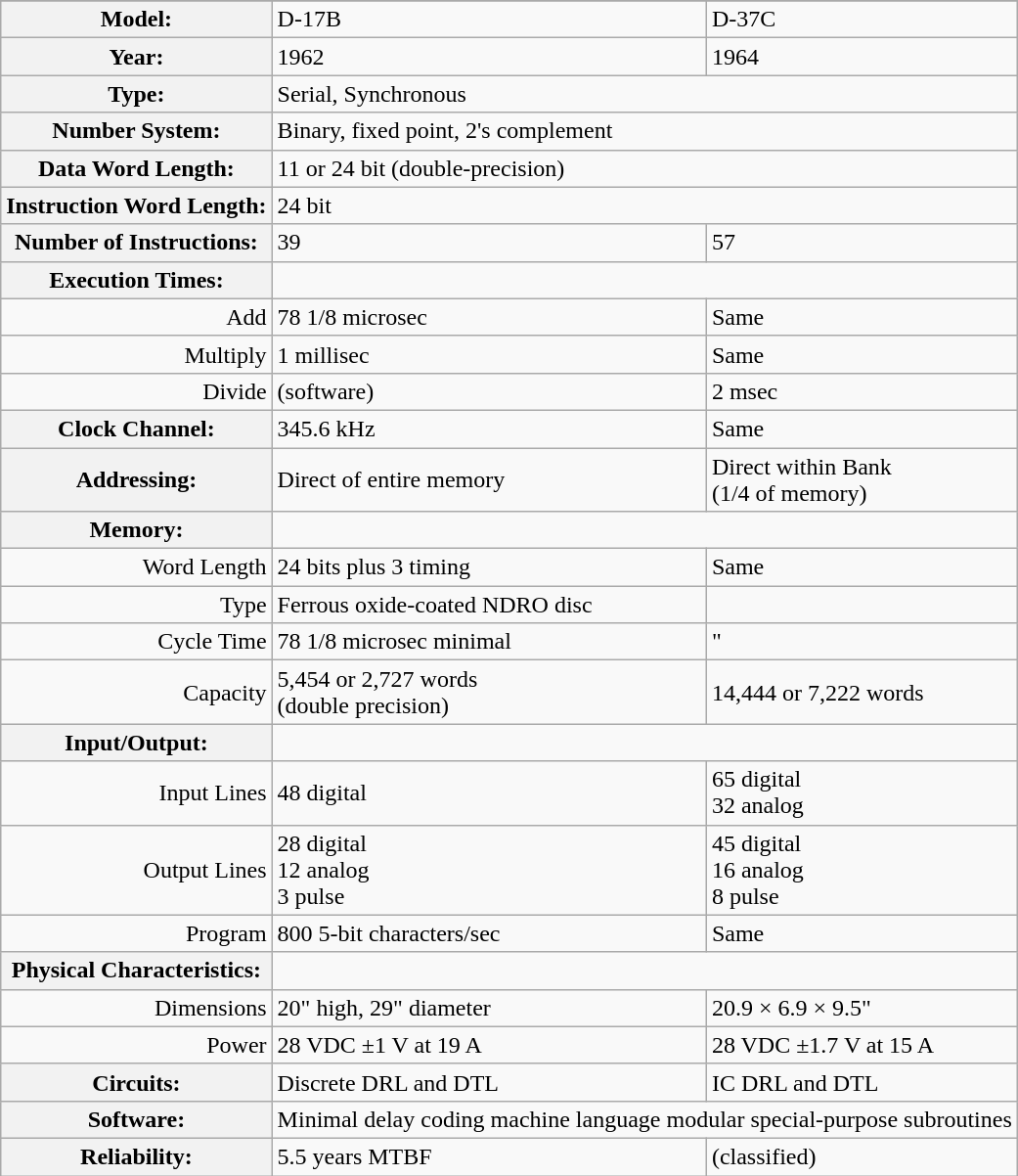<table class="wikitable">
<tr>
</tr>
<tr>
<th>Model:</th>
<td>D-17B</td>
<td>D-37C</td>
</tr>
<tr>
<th>Year:</th>
<td>1962</td>
<td>1964</td>
</tr>
<tr>
<th>Type:</th>
<td colspan=2>Serial, Synchronous</td>
</tr>
<tr>
<th>Number System:</th>
<td colspan=2>Binary, fixed point, 2's complement</td>
</tr>
<tr>
<th>Data Word Length:</th>
<td colspan=2>11 or 24 bit (double-precision)</td>
</tr>
<tr>
<th>Instruction Word Length:</th>
<td colspan=2>24 bit</td>
</tr>
<tr>
<th>Number of Instructions:</th>
<td>39</td>
<td>57</td>
</tr>
<tr>
<th>Execution Times:</th>
</tr>
<tr>
<td style="text-align: right;">Add</td>
<td>78 1/8 microsec</td>
<td>Same</td>
</tr>
<tr>
<td style="text-align: right;">Multiply</td>
<td>1  millisec</td>
<td>Same</td>
</tr>
<tr>
<td style="text-align: right;">Divide</td>
<td>(software)</td>
<td>2 msec</td>
</tr>
<tr>
<th>Clock Channel:</th>
<td>345.6 kHz</td>
<td>Same</td>
</tr>
<tr>
<th>Addressing:</th>
<td>Direct of entire memory</td>
<td>Direct within Bank <br>(1/4 of memory)</td>
</tr>
<tr>
<th>Memory:</th>
</tr>
<tr>
<td style="text-align: right;">Word Length</td>
<td>24 bits plus 3 timing</td>
<td>Same</td>
</tr>
<tr>
<td style="text-align: right;">Type</td>
<td>Ferrous oxide-coated NDRO disc</td>
<td></td>
</tr>
<tr>
<td style="text-align: right;">Cycle Time</td>
<td>78 1/8 microsec minimal</td>
<td>"</td>
</tr>
<tr>
<td style="text-align: right;">Capacity</td>
<td>5,454 or 2,727 words <br>(double precision)</td>
<td>14,444 or 7,222 words</td>
</tr>
<tr>
<th>Input/Output:</th>
</tr>
<tr>
<td style="text-align: right;">Input Lines</td>
<td>48 digital</td>
<td>65 digital<br>32 analog</td>
</tr>
<tr>
<td style="text-align: right;">Output Lines</td>
<td>28 digital <br> 12 analog<br> 3 pulse</td>
<td>45 digital<br> 16 analog<br> 8 pulse</td>
</tr>
<tr>
<td style="text-align: right;">Program</td>
<td>800 5-bit characters/sec</td>
<td>Same</td>
</tr>
<tr>
<th>Physical Characteristics:</th>
</tr>
<tr>
<td style="text-align: right;">Dimensions</td>
<td>20" high, 29" diameter</td>
<td>20.9 × 6.9 × 9.5"</td>
</tr>
<tr>
<td style="text-align: right;">Power</td>
<td>28 VDC ±1 V at 19 A</td>
<td>28 VDC ±1.7 V at 15 A</td>
</tr>
<tr>
<th>Circuits:</th>
<td>Discrete DRL and DTL</td>
<td>IC DRL and DTL</td>
</tr>
<tr>
<th>Software:</th>
<td colspan=2>Minimal delay coding machine language modular special-purpose subroutines</td>
</tr>
<tr>
<th>Reliability:</th>
<td>5.5 years MTBF</td>
<td>(classified)</td>
</tr>
</table>
